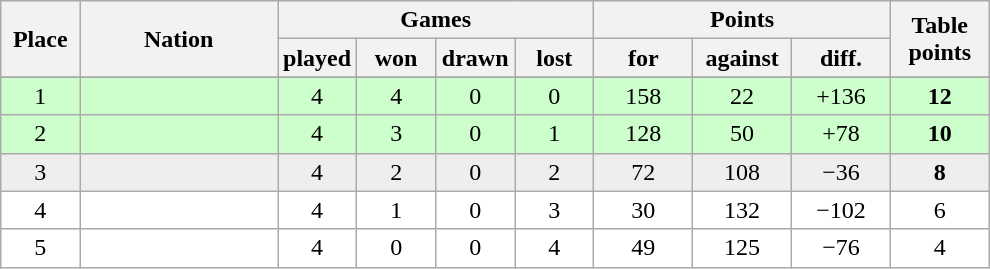<table class="wikitable">
<tr>
<th rowspan=2 width="8%">Place</th>
<th rowspan=2 width="20%">Nation</th>
<th colspan=4 width="32%">Games</th>
<th colspan=3 width="30%">Points</th>
<th rowspan=2 width="10%">Table<br>points</th>
</tr>
<tr>
<th width="8%">played</th>
<th width="8%">won</th>
<th width="8%">drawn</th>
<th width="8%">lost</th>
<th width="10%">for</th>
<th width="10%">against</th>
<th width="10%">diff.</th>
</tr>
<tr>
</tr>
<tr bgcolor=#ccffcc align=center>
<td>1</td>
<td align=left><strong></strong></td>
<td>4</td>
<td>4</td>
<td>0</td>
<td>0</td>
<td>158</td>
<td>22</td>
<td>+136</td>
<td><strong>12</strong></td>
</tr>
<tr bgcolor=#ccffcc align=center>
<td>2</td>
<td align=left></td>
<td>4</td>
<td>3</td>
<td>0</td>
<td>1</td>
<td>128</td>
<td>50</td>
<td>+78</td>
<td><strong>10</strong></td>
</tr>
<tr bgcolor=#eeeeee align=center>
<td>3</td>
<td align=left><em></em></td>
<td>4</td>
<td>2</td>
<td>0</td>
<td>2</td>
<td>72</td>
<td>108</td>
<td>−36</td>
<td><strong>8</strong></td>
</tr>
<tr bgcolor=#ffffff align=center>
<td>4</td>
<td align=left></td>
<td>4</td>
<td>1</td>
<td>0</td>
<td>3</td>
<td>30</td>
<td>132</td>
<td>−102</td>
<td>6</td>
</tr>
<tr bgcolor=#ffffff align=center>
<td>5</td>
<td align=left><em></em></td>
<td>4</td>
<td>0</td>
<td>0</td>
<td>4</td>
<td>49</td>
<td>125</td>
<td>−76</td>
<td>4</td>
</tr>
</table>
